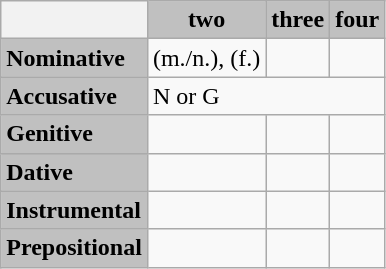<table class="wikitable" style="display: inline-table;">
<tr>
<th></th>
<th style="background:#C0C0C0">two</th>
<th style="background:#C0C0C0">three</th>
<th style="background:#C0C0C0">four</th>
</tr>
<tr>
<td style="background:#C0C0C0"><strong>Nominative</strong></td>
<td> (m./n.),  (f.)</td>
<td></td>
<td></td>
</tr>
<tr>
<td style="background:#C0C0C0"><strong>Accusative</strong></td>
<td colspan="3">N or G</td>
</tr>
<tr>
<td style="background:#C0C0C0"><strong>Genitive</strong></td>
<td></td>
<td></td>
<td></td>
</tr>
<tr>
<td style="background:#C0C0C0"><strong>Dative</strong></td>
<td></td>
<td></td>
<td></td>
</tr>
<tr>
<td style="background:#C0C0C0"><strong>Instrumental</strong></td>
<td></td>
<td></td>
<td></td>
</tr>
<tr>
<td style="background:#C0C0C0"><strong>Prepositional</strong></td>
<td></td>
<td></td>
<td></td>
</tr>
</table>
